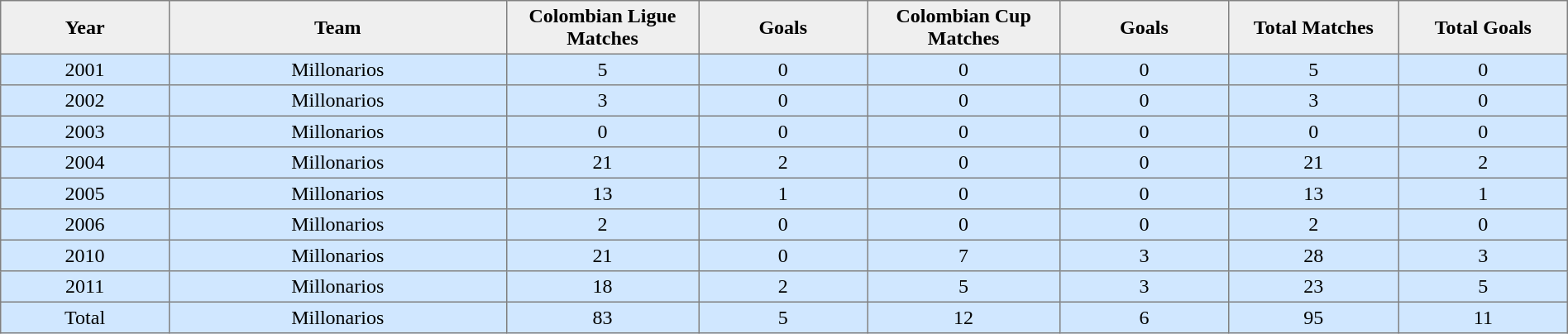<table cellpadding=3 cellspacing=0 width=100% width=40% border=1 style="border-collapse:collapse"|>
<tr align=center>
<th bgcolor=#efefef width=5%>Year</th>
<th bgcolor=#efefef width=10%>Team</th>
<th bgcolor=#efefef width=5%>Colombian Ligue Matches</th>
<th bgcolor=#efefef width=5%>Goals</th>
<th bgcolor=#efefef width=5%>Colombian Cup Matches</th>
<th bgcolor=#efefef width=5%>Goals</th>
<th bgcolor=#efefef width=5%>Total Matches</th>
<th bgcolor=#efefef width=5%>Total Goals</th>
</tr>
<tr align=center bgcolor=#D0E7FF>
<td>2001</td>
<td>Millonarios</td>
<td>5</td>
<td>0</td>
<td>0</td>
<td>0</td>
<td>5</td>
<td>0</td>
</tr>
<tr align=center bgcolor=#D0E7FF>
<td>2002</td>
<td>Millonarios</td>
<td>3</td>
<td>0</td>
<td>0</td>
<td>0</td>
<td>3</td>
<td>0</td>
</tr>
<tr align=center bgcolor=#D0E7FF>
<td>2003</td>
<td>Millonarios</td>
<td>0</td>
<td>0</td>
<td>0</td>
<td>0</td>
<td>0</td>
<td>0</td>
</tr>
<tr align=center bgcolor=#D0E7FF>
<td>2004</td>
<td>Millonarios</td>
<td>21</td>
<td>2</td>
<td>0</td>
<td>0</td>
<td>21</td>
<td>2</td>
</tr>
<tr align=center bgcolor=#DOE7FF>
<td>2005</td>
<td>Millonarios</td>
<td>13</td>
<td>1</td>
<td>0</td>
<td>0</td>
<td>13</td>
<td>1</td>
</tr>
<tr align=center bgcolor=#DOE7FF>
<td>2006</td>
<td>Millonarios</td>
<td>2</td>
<td>0</td>
<td>0</td>
<td>0</td>
<td>2</td>
<td>0</td>
</tr>
<tr align=center bgcolor=#DOE7FF>
<td>2010</td>
<td>Millonarios</td>
<td>21</td>
<td>0</td>
<td>7</td>
<td>3</td>
<td>28</td>
<td>3</td>
</tr>
<tr align=center bgcolor=#DOE7FF>
<td>2011</td>
<td>Millonarios</td>
<td>18</td>
<td>2</td>
<td>5</td>
<td>3</td>
<td>23</td>
<td>5</td>
</tr>
<tr align=center bgcolor=#DOE7FF>
<td>Total</td>
<td>Millonarios</td>
<td>83</td>
<td>5</td>
<td>12</td>
<td>6</td>
<td>95</td>
<td>11</td>
</tr>
</table>
